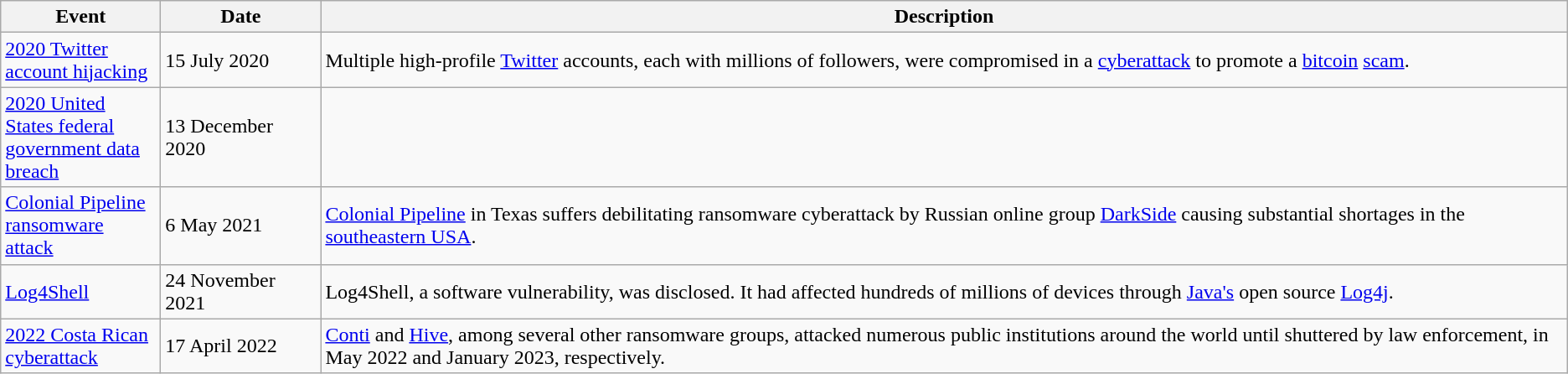<table class="wikitable mw-collapsible sortable">
<tr>
<th style="width: 120px;">Event</th>
<th style="width: 120px;">Date</th>
<th>Description</th>
</tr>
<tr>
<td><a href='#'>2020 Twitter account hijacking</a></td>
<td>15 July 2020</td>
<td>Multiple high-profile <a href='#'>Twitter</a> accounts, each with millions of followers, were compromised in a <a href='#'>cyberattack</a> to promote a <a href='#'>bitcoin</a> <a href='#'>scam</a>.</td>
</tr>
<tr>
<td><a href='#'>2020 United States federal government data breach</a></td>
<td>13 December 2020</td>
<td></td>
</tr>
<tr>
<td><a href='#'>Colonial Pipeline ransomware attack</a></td>
<td>6 May 2021</td>
<td><a href='#'>Colonial Pipeline</a> in Texas suffers debilitating ransomware cyberattack by Russian online group <a href='#'>DarkSide</a> causing substantial shortages in the <a href='#'>southeastern USA</a>.</td>
</tr>
<tr>
<td><a href='#'>Log4Shell</a></td>
<td>24 November 2021</td>
<td>Log4Shell, a software vulnerability, was disclosed. It had affected hundreds of millions of devices through <a href='#'>Java's</a> open source <a href='#'>Log4j</a>.</td>
</tr>
<tr>
<td><a href='#'>2022 Costa Rican cyberattack</a></td>
<td>17 April 2022</td>
<td><a href='#'>Conti</a> and <a href='#'>Hive</a>, among several other ransomware groups, attacked numerous public institutions around the world until shuttered by law enforcement, in May 2022 and January 2023, respectively.</td>
</tr>
</table>
